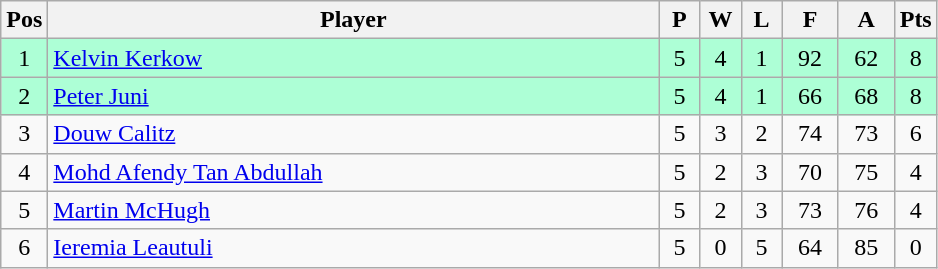<table class="wikitable" style="font-size: 100%">
<tr>
<th width=20>Pos</th>
<th width=400>Player</th>
<th width=20>P</th>
<th width=20>W</th>
<th width=20>L</th>
<th width=30>F</th>
<th width=30>A</th>
<th width=20>Pts</th>
</tr>
<tr align=center style="background: #ADFFD6;">
<td>1</td>
<td align="left"> <a href='#'>Kelvin Kerkow</a></td>
<td>5</td>
<td>4</td>
<td>1</td>
<td>92</td>
<td>62</td>
<td>8</td>
</tr>
<tr align=center style="background: #ADFFD6;">
<td>2</td>
<td align="left"> <a href='#'>Peter Juni</a></td>
<td>5</td>
<td>4</td>
<td>1</td>
<td>66</td>
<td>68</td>
<td>8</td>
</tr>
<tr align=center>
<td>3</td>
<td align="left"> <a href='#'>Douw Calitz</a></td>
<td>5</td>
<td>3</td>
<td>2</td>
<td>74</td>
<td>73</td>
<td>6</td>
</tr>
<tr align=center>
<td>4</td>
<td align="left"> <a href='#'>Mohd Afendy Tan Abdullah</a></td>
<td>5</td>
<td>2</td>
<td>3</td>
<td>70</td>
<td>75</td>
<td>4</td>
</tr>
<tr align=center>
<td>5</td>
<td align="left"> <a href='#'>Martin McHugh</a></td>
<td>5</td>
<td>2</td>
<td>3</td>
<td>73</td>
<td>76</td>
<td>4</td>
</tr>
<tr align=center>
<td>6</td>
<td align="left"> <a href='#'>Ieremia Leautuli</a></td>
<td>5</td>
<td>0</td>
<td>5</td>
<td>64</td>
<td>85</td>
<td>0</td>
</tr>
</table>
